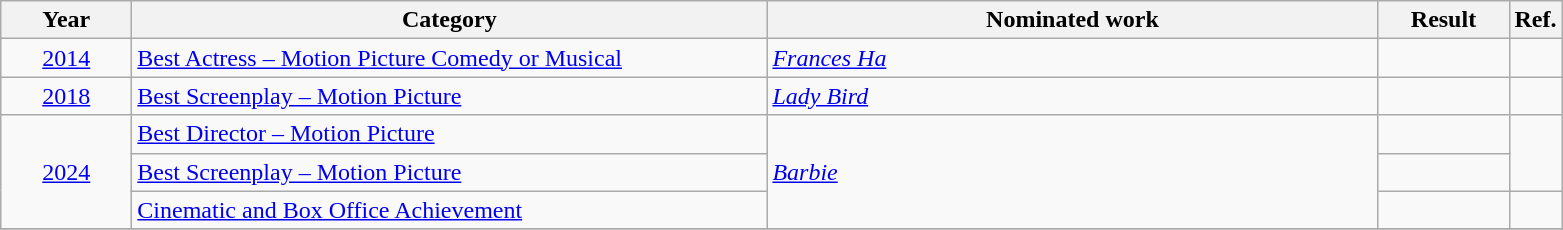<table class=wikitable>
<tr>
<th scope="col" style="width:5em;">Year</th>
<th scope="col" style="width:26em;">Category</th>
<th scope="col" style="width:25em;">Nominated work</th>
<th scope="col" style="width:5em;">Result</th>
<th>Ref.</th>
</tr>
<tr>
<td style="text-align:center;"><a href='#'>2014</a></td>
<td><a href='#'>Best Actress – Motion Picture Comedy or Musical</a></td>
<td><em><a href='#'>Frances Ha</a></em></td>
<td></td>
<td style="text-align:center;"></td>
</tr>
<tr>
<td style="text-align:center;"><a href='#'>2018</a></td>
<td><a href='#'>Best Screenplay – Motion Picture</a></td>
<td><em><a href='#'>Lady Bird</a></em></td>
<td></td>
<td style="text-align:center;"></td>
</tr>
<tr>
<td style="text-align:center;" rowspan="3"><a href='#'>2024</a></td>
<td><a href='#'>Best Director – Motion Picture</a></td>
<td rowspan="3"><em><a href='#'>Barbie</a></em></td>
<td></td>
<td style="text-align:center;" rowspan="2"></td>
</tr>
<tr>
<td><a href='#'>Best Screenplay – Motion Picture</a></td>
<td></td>
</tr>
<tr>
<td><a href='#'>Cinematic and Box Office Achievement</a></td>
<td></td>
<td align="center"></td>
</tr>
<tr>
</tr>
</table>
